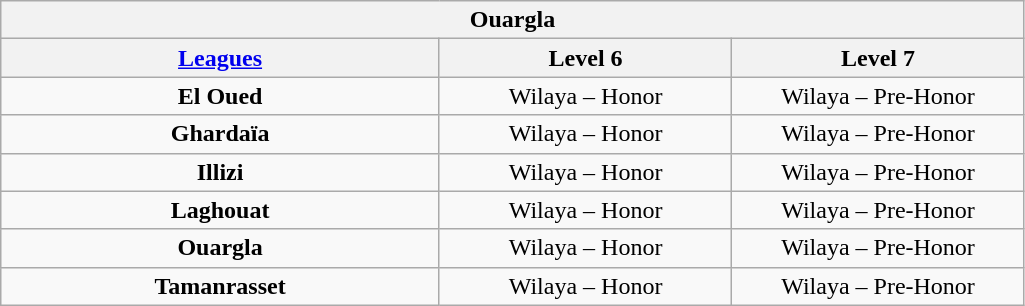<table class="wikitable" style="text-align: center;">
<tr>
<th colspan=3>Ouargla</th>
</tr>
<tr>
<th width="30%"><a href='#'>Leagues</a></th>
<th width="20%">Level 6</th>
<th width="20%">Level 7</th>
</tr>
<tr>
<td><strong>El Oued</strong></td>
<td>Wilaya – Honor</td>
<td>Wilaya – Pre-Honor</td>
</tr>
<tr>
<td><strong>Ghardaïa</strong></td>
<td>Wilaya – Honor</td>
<td>Wilaya – Pre-Honor</td>
</tr>
<tr>
<td><strong>Illizi</strong></td>
<td>Wilaya – Honor</td>
<td>Wilaya – Pre-Honor</td>
</tr>
<tr>
<td><strong>Laghouat</strong></td>
<td>Wilaya – Honor</td>
<td>Wilaya – Pre-Honor</td>
</tr>
<tr>
<td><strong>Ouargla</strong></td>
<td>Wilaya – Honor</td>
<td>Wilaya – Pre-Honor</td>
</tr>
<tr>
<td><strong>Tamanrasset</strong></td>
<td>Wilaya – Honor</td>
<td>Wilaya – Pre-Honor</td>
</tr>
</table>
